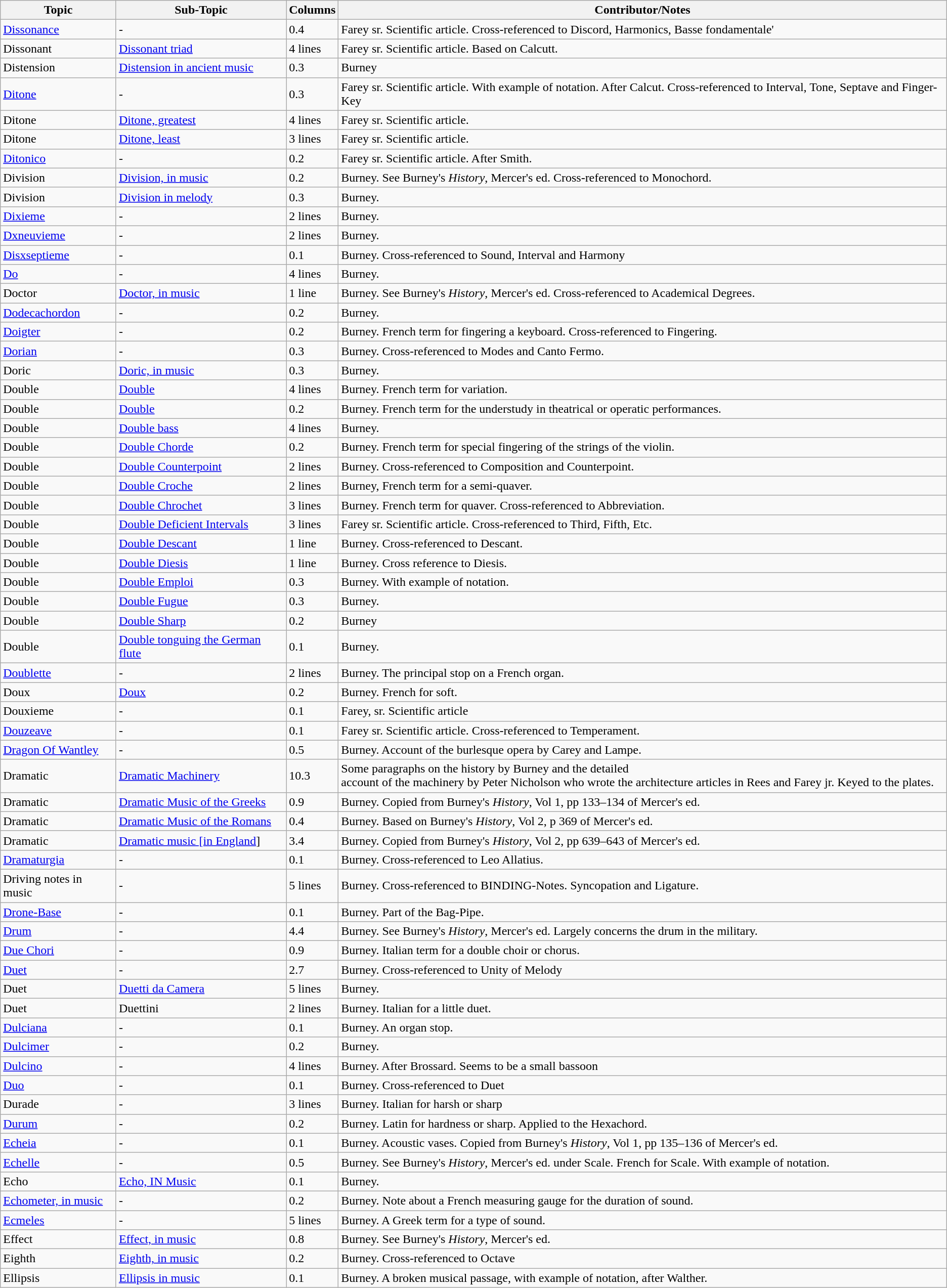<table class="wikitable">
<tr>
<th>Topic</th>
<th>Sub-Topic</th>
<th>Columns</th>
<th>Contributor/Notes</th>
</tr>
<tr>
<td><a href='#'>Dissonance</a></td>
<td>-</td>
<td>0.4</td>
<td>Farey sr. Scientific article. Cross-referenced to Discord, Harmonics, Basse fondamentale'</td>
</tr>
<tr>
<td>Dissonant</td>
<td><a href='#'>Dissonant triad</a></td>
<td>4 lines</td>
<td>Farey sr. Scientific article. Based on Calcutt.</td>
</tr>
<tr>
<td>Distension</td>
<td><a href='#'>Distension in ancient music</a></td>
<td>0.3</td>
<td>Burney</td>
</tr>
<tr _>
<td><a href='#'>Ditone</a></td>
<td>-</td>
<td>0.3</td>
<td>Farey sr. Scientific article. With example of notation. After Calcut. Cross-referenced to Interval, Tone, Septave and Finger-Key</td>
</tr>
<tr>
<td>Ditone</td>
<td><a href='#'>Ditone, greatest</a></td>
<td>4 lines</td>
<td>Farey sr. Scientific article.</td>
</tr>
<tr>
<td>Ditone</td>
<td><a href='#'>Ditone, least</a></td>
<td>3 lines</td>
<td>Farey sr. Scientific article.</td>
</tr>
<tr>
<td><a href='#'>Ditonico</a></td>
<td>-</td>
<td>0.2</td>
<td>Farey sr. Scientific article. After Smith.</td>
</tr>
<tr>
<td>Division</td>
<td><a href='#'>Division, in music</a></td>
<td>0.2</td>
<td>Burney. See Burney's <em>History</em>, Mercer's ed. Cross-referenced to Monochord.</td>
</tr>
<tr>
<td>Division</td>
<td><a href='#'>Division in melody</a></td>
<td>0.3</td>
<td>Burney.</td>
</tr>
<tr>
<td><a href='#'>Dixieme</a></td>
<td>-</td>
<td>2 lines</td>
<td>Burney.</td>
</tr>
<tr>
<td><a href='#'>Dxneuvieme</a></td>
<td>-</td>
<td>2 lines</td>
<td>Burney.</td>
</tr>
<tr>
<td><a href='#'>Disxseptieme</a></td>
<td>-</td>
<td>0.1</td>
<td>Burney. Cross-referenced to Sound, Interval and Harmony</td>
</tr>
<tr>
<td><a href='#'>Do</a></td>
<td>-</td>
<td>4 lines</td>
<td>Burney.</td>
</tr>
<tr>
<td>Doctor</td>
<td><a href='#'>Doctor, in music</a></td>
<td>1 line</td>
<td>Burney. See Burney's <em>History</em>, Mercer's ed. Cross-referenced to Academical Degrees.</td>
</tr>
<tr>
<td><a href='#'>Dodecachordon</a></td>
<td>-</td>
<td>0.2</td>
<td>Burney.</td>
</tr>
<tr>
<td><a href='#'>Doigter</a></td>
<td>-</td>
<td>0.2</td>
<td>Burney. French term for fingering a keyboard. Cross-referenced to Fingering.</td>
</tr>
<tr>
<td><a href='#'>Dorian</a></td>
<td>-</td>
<td>0.3</td>
<td>Burney. Cross-referenced to Modes and Canto Fermo.</td>
</tr>
<tr>
<td>Doric</td>
<td><a href='#'>Doric, in music</a></td>
<td>0.3</td>
<td>Burney.</td>
</tr>
<tr>
<td>Double</td>
<td><a href='#'>Double</a></td>
<td>4 lines</td>
<td>Burney. French term for variation.</td>
</tr>
<tr>
<td>Double</td>
<td><a href='#'>Double</a></td>
<td>0.2</td>
<td>Burney. French term for the understudy in theatrical or operatic performances.</td>
</tr>
<tr>
<td>Double</td>
<td><a href='#'>Double bass</a></td>
<td>4 lines</td>
<td>Burney.</td>
</tr>
<tr>
<td>Double</td>
<td><a href='#'>Double Chorde</a></td>
<td>0.2</td>
<td>Burney. French term for special fingering of the strings of the violin.</td>
</tr>
<tr>
<td>Double</td>
<td><a href='#'>Double Counterpoint</a></td>
<td>2 lines</td>
<td>Burney. Cross-referenced to Composition and Counterpoint.</td>
</tr>
<tr>
<td>Double</td>
<td><a href='#'>Double Croche</a></td>
<td>2 lines</td>
<td>Burney, French term for a semi-quaver.</td>
</tr>
<tr>
<td>Double</td>
<td><a href='#'>Double Chrochet</a></td>
<td>3 lines</td>
<td>Burney. French term for quaver. Cross-referenced to Abbreviation.</td>
</tr>
<tr>
<td>Double</td>
<td><a href='#'>Double Deficient Intervals</a></td>
<td>3 lines</td>
<td>Farey sr. Scientific article. Cross-referenced to Third, Fifth, Etc.</td>
</tr>
<tr>
<td>Double</td>
<td><a href='#'>Double Descant</a></td>
<td>1 line</td>
<td>Burney. Cross-referenced to Descant.</td>
</tr>
<tr>
<td>Double</td>
<td><a href='#'>Double Diesis</a></td>
<td>1 line</td>
<td>Burney. Cross reference to Diesis.</td>
</tr>
<tr>
<td>Double</td>
<td><a href='#'>Double Emploi</a></td>
<td>0.3</td>
<td>Burney. With example of notation.</td>
</tr>
<tr>
<td>Double</td>
<td><a href='#'>Double Fugue</a></td>
<td>0.3</td>
<td>Burney.</td>
</tr>
<tr>
<td>Double</td>
<td><a href='#'>Double Sharp</a></td>
<td>0.2</td>
<td>Burney</td>
</tr>
<tr>
<td>Double</td>
<td><a href='#'>Double tonguing the German flute</a></td>
<td>0.1</td>
<td>Burney.</td>
</tr>
<tr>
<td><a href='#'>Doublette</a></td>
<td>-</td>
<td>2 lines</td>
<td>Burney. The principal stop on a French organ.</td>
</tr>
<tr>
<td>Doux</td>
<td><a href='#'>Doux</a></td>
<td>0.2</td>
<td>Burney. French for soft.</td>
</tr>
<tr>
<td>Douxieme</td>
<td>-</td>
<td>0.1</td>
<td>Farey, sr. Scientific article</td>
</tr>
<tr>
<td><a href='#'>Douzeave</a></td>
<td>-</td>
<td>0.1</td>
<td>Farey sr. Scientific article. Cross-referenced to Temperament.</td>
</tr>
<tr>
<td><a href='#'>Dragon Of Wantley</a></td>
<td>-</td>
<td>0.5</td>
<td>Burney. Account of the burlesque opera by Carey and Lampe.</td>
</tr>
<tr>
<td>Dramatic</td>
<td><a href='#'>Dramatic Machinery</a></td>
<td>10.3</td>
<td>Some paragraphs on the history by Burney and the detailed<br>account of the machinery by Peter Nicholson who wrote the architecture articles in Rees and Farey jr. Keyed to the plates.</td>
</tr>
<tr>
<td>Dramatic</td>
<td><a href='#'>Dramatic Music of the Greeks</a></td>
<td>0.9</td>
<td>Burney. Copied from Burney's <em>History</em>, Vol 1, pp 133–134 of Mercer's ed.</td>
</tr>
<tr>
<td>Dramatic</td>
<td><a href='#'>Dramatic Music of the Romans</a></td>
<td>0.4</td>
<td>Burney. Based on Burney's <em>History</em>, Vol 2, p 369 of Mercer's ed.</td>
</tr>
<tr>
<td>Dramatic</td>
<td><a href='#'> Dramatic music [in England</a>]</td>
<td>3.4</td>
<td>Burney. Copied from Burney's <em>History</em>, Vol 2, pp 639–643 of Mercer's ed.</td>
</tr>
<tr>
<td><a href='#'>Dramaturgia</a></td>
<td>-</td>
<td>0.1</td>
<td>Burney. Cross-referenced to Leo Allatius.</td>
</tr>
<tr>
<td>Driving notes in music</td>
<td>-</td>
<td>5 lines</td>
<td>Burney. Cross-referenced to BINDING-Notes. Syncopation and Ligature.</td>
</tr>
<tr>
<td><a href='#'>Drone-Base</a></td>
<td>-</td>
<td>0.1</td>
<td>Burney. Part of the Bag-Pipe.</td>
</tr>
<tr>
<td><a href='#'>Drum</a></td>
<td>-</td>
<td>4.4</td>
<td>Burney. See Burney's <em>History</em>, Mercer's ed. Largely concerns the drum in the military.</td>
</tr>
<tr>
<td><a href='#'>Due Chori</a></td>
<td>-</td>
<td>0.9</td>
<td>Burney. Italian term for a double choir or chorus.</td>
</tr>
<tr>
<td><a href='#'>Duet</a></td>
<td>-</td>
<td>2.7</td>
<td>Burney. Cross-referenced to Unity of Melody</td>
</tr>
<tr>
<td>Duet</td>
<td><a href='#'>Duetti da Camera</a></td>
<td>5 lines</td>
<td>Burney.</td>
</tr>
<tr>
<td>Duet</td>
<td>Duettini</td>
<td>2 lines</td>
<td>Burney. Italian for a little duet.</td>
</tr>
<tr>
<td><a href='#'>Dulciana</a></td>
<td>-</td>
<td>0.1</td>
<td>Burney. An organ stop.</td>
</tr>
<tr>
<td><a href='#'>Dulcimer</a></td>
<td>-</td>
<td>0.2</td>
<td>Burney.</td>
</tr>
<tr>
<td><a href='#'>Dulcino</a></td>
<td>-</td>
<td>4 lines</td>
<td>Burney. After Brossard. Seems to be a small bassoon</td>
</tr>
<tr>
<td><a href='#'>Duo</a></td>
<td>-</td>
<td>0.1</td>
<td>Burney. Cross-referenced to Duet</td>
</tr>
<tr>
<td>Durade</td>
<td>-</td>
<td>3 lines</td>
<td>Burney. Italian for harsh or sharp</td>
</tr>
<tr>
<td><a href='#'>Durum</a></td>
<td>-</td>
<td>0.2</td>
<td>Burney. Latin for hardness or sharp. Applied to the Hexachord.</td>
</tr>
<tr>
<td><a href='#'>Echeia</a></td>
<td>-</td>
<td>0.1</td>
<td>Burney. Acoustic vases. Copied from Burney's <em>History</em>, Vol 1, pp 135–136 of Mercer's ed.</td>
</tr>
<tr>
<td><a href='#'>Echelle</a></td>
<td>-</td>
<td>0.5</td>
<td>Burney.  See Burney's <em>History</em>, Mercer's ed. under Scale. French for Scale. With example of notation.</td>
</tr>
<tr>
<td>Echo</td>
<td><a href='#'>Echo, IN Music</a></td>
<td>0.1</td>
<td>Burney.</td>
</tr>
<tr>
<td><a href='#'>Echometer, in music</a></td>
<td>-</td>
<td>0.2</td>
<td>Burney. Note about a French measuring gauge for the duration of sound.</td>
</tr>
<tr>
<td><a href='#'>Ecmeles</a></td>
<td>-</td>
<td>5 lines</td>
<td>Burney. A Greek term for a type of sound.</td>
</tr>
<tr>
<td>Effect</td>
<td><a href='#'>Effect, in music</a></td>
<td>0.8</td>
<td>Burney. See Burney's <em>History</em>, Mercer's ed.</td>
</tr>
<tr>
<td>Eighth</td>
<td><a href='#'>Eighth, in music</a></td>
<td>0.2</td>
<td>Burney. Cross-referenced to Octave</td>
</tr>
<tr>
<td>Ellipsis</td>
<td><a href='#'>Ellipsis in music</a></td>
<td>0.1</td>
<td>Burney. A broken musical passage, with example of notation, after Walther.</td>
</tr>
</table>
